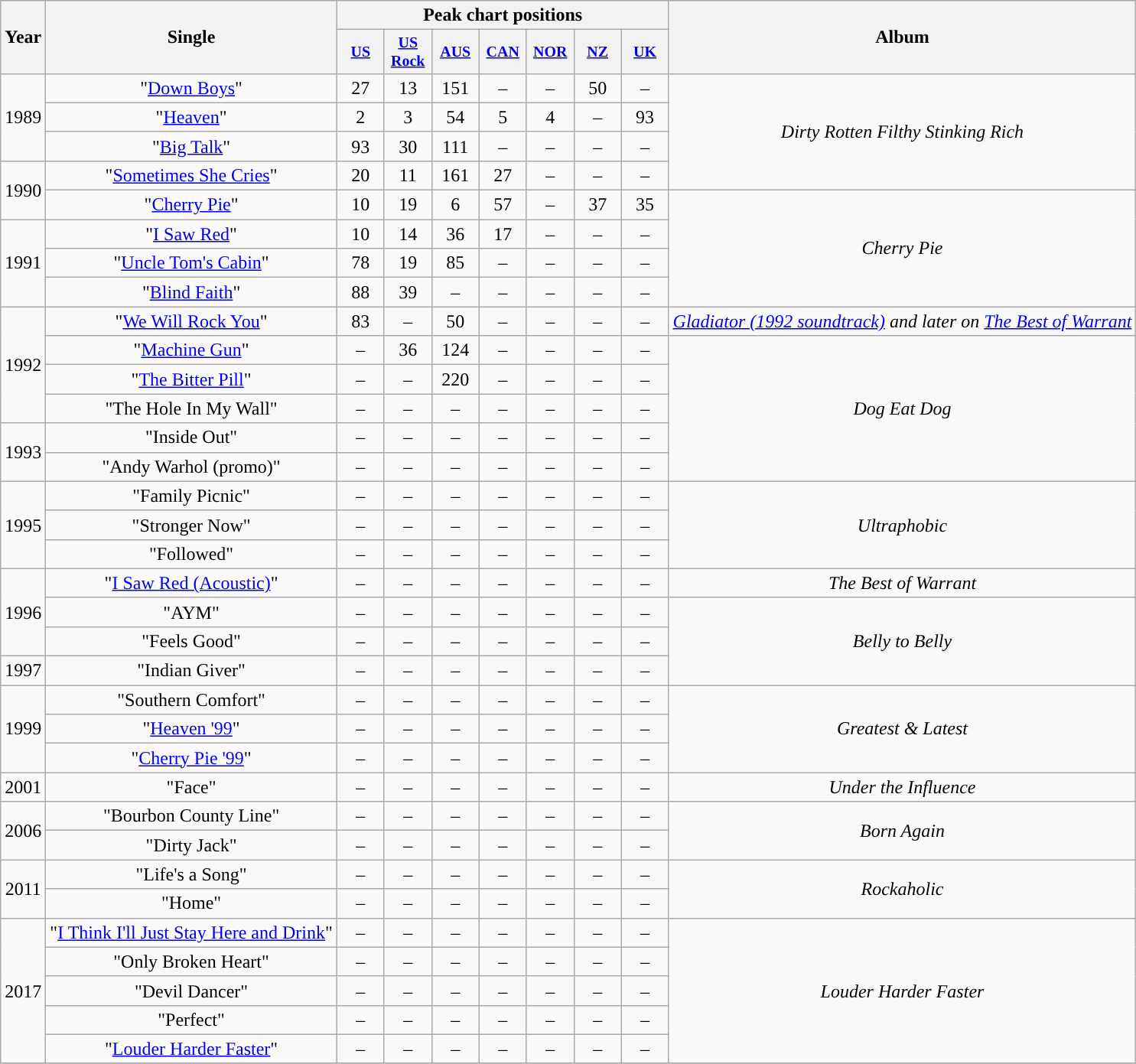<table class="wikitable" style="text-align:center;">
<tr>
<th rowspan="2">Year</th>
<th rowspan="2">Single</th>
<th colspan="7">Peak chart positions</th>
<th rowspan="2">Album</th>
</tr>
<tr style="font-size:smaller;">
<th width="35"><a href='#'>US</a><br></th>
<th width="35"><a href='#'>US<br>Rock</a><br></th>
<th width="35"><a href='#'>AUS</a><br></th>
<th width="35"><a href='#'>CAN</a><br></th>
<th width="35"><a href='#'>NOR</a><br></th>
<th width="35"><a href='#'>NZ</a><br></th>
<th width="35"><a href='#'>UK</a><br></th>
</tr>
<tr>
<td rowspan="3">1989</td>
<td>"<a href='#'>Down Boys</a>"</td>
<td style="text-align:center;">27</td>
<td style="text-align:center;">13</td>
<td style="text-align:center;">151</td>
<td style="text-align:center;">–</td>
<td style="text-align:center;">–</td>
<td style="text-align:center;">50</td>
<td style="text-align:center;">–</td>
<td style="text-align:center;" rowspan="4"><em>Dirty Rotten Filthy Stinking Rich</em></td>
</tr>
<tr>
<td>"<a href='#'>Heaven</a>"</td>
<td style="text-align:center;">2</td>
<td style="text-align:center;">3</td>
<td style="text-align:center;">54</td>
<td style="text-align:center;">5</td>
<td style="text-align:center;">4</td>
<td style="text-align:center;">–</td>
<td style="text-align:center;">93</td>
</tr>
<tr>
<td>"<a href='#'>Big Talk</a>"</td>
<td style="text-align:center;">93</td>
<td style="text-align:center;">30</td>
<td style="text-align:center;">111</td>
<td style="text-align:center;">–</td>
<td style="text-align:center;">–</td>
<td style="text-align:center;">–</td>
<td style="text-align:center;">–</td>
</tr>
<tr>
<td rowspan="2">1990</td>
<td>"<a href='#'>Sometimes She Cries</a>"</td>
<td style="text-align:center;">20</td>
<td style="text-align:center;">11</td>
<td style="text-align:center;">161</td>
<td style="text-align:center;">27</td>
<td style="text-align:center;">–</td>
<td style="text-align:center;">–</td>
<td style="text-align:center;">–</td>
</tr>
<tr>
<td>"<a href='#'>Cherry Pie</a>"</td>
<td style="text-align:center;">10</td>
<td style="text-align:center;">19</td>
<td style="text-align:center;">6</td>
<td style="text-align:center;">57</td>
<td style="text-align:center;">–</td>
<td style="text-align:center;">37</td>
<td style="text-align:center;">35</td>
<td style="text-align:center;" rowspan="4"><em>Cherry Pie</em></td>
</tr>
<tr>
<td rowspan="3">1991</td>
<td>"<a href='#'>I Saw Red</a>"</td>
<td style="text-align:center;">10</td>
<td style="text-align:center;">14</td>
<td style="text-align:center;">36</td>
<td style="text-align:center;">17</td>
<td style="text-align:center;">–</td>
<td style="text-align:center;">–</td>
<td style="text-align:center;">–</td>
</tr>
<tr>
<td>"<a href='#'>Uncle Tom's Cabin</a>"</td>
<td style="text-align:center;">78</td>
<td style="text-align:center;">19</td>
<td style="text-align:center;">85</td>
<td style="text-align:center;">–</td>
<td style="text-align:center;">–</td>
<td style="text-align:center;">–</td>
<td style="text-align:center;">–</td>
</tr>
<tr>
<td>"<a href='#'>Blind Faith</a>"</td>
<td style="text-align:center;">88</td>
<td style="text-align:center;">39</td>
<td style="text-align:center;">–</td>
<td style="text-align:center;">–</td>
<td style="text-align:center;">–</td>
<td style="text-align:center;">–</td>
<td style="text-align:center;">–</td>
</tr>
<tr>
<td rowspan="4”">1992</td>
<td>"<a href='#'>We Will Rock You</a>"</td>
<td style="text-align:center;">83</td>
<td style="text-align:center;">–</td>
<td style="text-align:center;">50</td>
<td style="text-align:center;">–</td>
<td style="text-align:center;">–</td>
<td style="text-align:center;">–</td>
<td style="text-align:center;">–</td>
<td style="text-align:center;"><em><a href='#'>Gladiator (1992 soundtrack)</a> and later on <a href='#'>The Best of Warrant</a></em></td>
</tr>
<tr>
<td>"<a href='#'>Machine Gun</a>"</td>
<td style="text-align:center;">–</td>
<td style="text-align:center;">36</td>
<td style="text-align:center;">124</td>
<td style="text-align:center;">–</td>
<td style="text-align:center;">–</td>
<td style="text-align:center;">–</td>
<td style="text-align:center;">–</td>
<td style="text-align:center;" rowspan="5”"><em>Dog Eat Dog</em></td>
</tr>
<tr>
<td>"<a href='#'>The Bitter Pill</a>"</td>
<td style="text-align:center;">–</td>
<td style="text-align:center;">–</td>
<td style="text-align:center;">220</td>
<td style="text-align:center;">–</td>
<td style="text-align:center;">–</td>
<td style="text-align:center;">–</td>
<td style="text-align:center;">–</td>
</tr>
<tr>
<td>"The Hole In My Wall"</td>
<td style="text-align:center;">–</td>
<td style="text-align:center;">–</td>
<td style="text-align:center;">–</td>
<td style="text-align:center;">–</td>
<td style="text-align:center;">–</td>
<td style="text-align:center;">–</td>
<td style="text-align:center;">–</td>
</tr>
<tr>
<td rowspan="2">1993</td>
<td>"Inside Out"</td>
<td style="text-align:center;">–</td>
<td style="text-align:center;">–</td>
<td style="text-align:center;">–</td>
<td style="text-align:center;">–</td>
<td style="text-align:center;">–</td>
<td style="text-align:center;">–</td>
<td style="text-align:center;">–</td>
</tr>
<tr>
<td>"Andy Warhol (promo)"</td>
<td style="text-align:center;">–</td>
<td style="text-align:center;">–</td>
<td style="text-align:center;">–</td>
<td style="text-align:center;">–</td>
<td style="text-align:center;">–</td>
<td style="text-align:center;">–</td>
<td style="text-align:center;">–</td>
</tr>
<tr>
<td rowspan="3">1995</td>
<td>"Family Picnic"</td>
<td style="text-align:center;">–</td>
<td style="text-align:center;">–</td>
<td style="text-align:center;">–</td>
<td style="text-align:center;">–</td>
<td style="text-align:center;">–</td>
<td style="text-align:center;">–</td>
<td style="text-align:center;">–</td>
<td style="text-align:center;" rowspan="3"><em>Ultraphobic</em></td>
</tr>
<tr>
<td>"Stronger Now"</td>
<td style="text-align:center;">–</td>
<td style="text-align:center;">–</td>
<td style="text-align:center;">–</td>
<td style="text-align:center;">–</td>
<td style="text-align:center;">–</td>
<td style="text-align:center;">–</td>
<td style="text-align:center;">–</td>
</tr>
<tr>
<td>"Followed"</td>
<td style="text-align:center;">–</td>
<td style="text-align:center;">–</td>
<td style="text-align:center;">–</td>
<td style="text-align:center;">–</td>
<td style="text-align:center;">–</td>
<td style="text-align:center;">–</td>
<td style="text-align:center;">–</td>
</tr>
<tr>
<td rowspan="3">1996</td>
<td>"<a href='#'>I Saw Red (Acoustic)</a>"</td>
<td style="text-align:center;">–</td>
<td style="text-align:center;">–</td>
<td style="text-align:center;">–</td>
<td style="text-align:center;">–</td>
<td style="text-align:center;">–</td>
<td style="text-align:center;">–</td>
<td style="text-align:center;">–</td>
<td style="text-align:center;"><em>The Best of Warrant</em></td>
</tr>
<tr>
<td>"AYM"</td>
<td style="text-align:center;">–</td>
<td style="text-align:center;">–</td>
<td style="text-align:center;">–</td>
<td style="text-align:center;">–</td>
<td style="text-align:center;">–</td>
<td style="text-align:center;">–</td>
<td style="text-align:center;">–</td>
<td style="text-align:center;" rowspan="3"><em>Belly to Belly</em></td>
</tr>
<tr>
<td>"Feels Good"</td>
<td style="text-align:center;">–</td>
<td style="text-align:center;">–</td>
<td style="text-align:center;">–</td>
<td style="text-align:center;">–</td>
<td style="text-align:center;">–</td>
<td style="text-align:center;">–</td>
<td style="text-align:center;">–</td>
</tr>
<tr>
<td rowspan="1">1997</td>
<td>"Indian Giver"</td>
<td style="text-align:center;">–</td>
<td style="text-align:center;">–</td>
<td style="text-align:center;">–</td>
<td style="text-align:center;">–</td>
<td style="text-align:center;">–</td>
<td style="text-align:center;">–</td>
<td style="text-align:center;">–</td>
</tr>
<tr>
<td rowspan="3">1999</td>
<td>"Southern Comfort"</td>
<td style="text-align:center;">–</td>
<td style="text-align:center;">–</td>
<td style="text-align:center;">–</td>
<td style="text-align:center;">–</td>
<td style="text-align:center;">–</td>
<td style="text-align:center;">–</td>
<td style="text-align:center;">–</td>
<td style="text-align:center;" rowspan="3"><em>Greatest & Latest</em></td>
</tr>
<tr>
<td>"<a href='#'>Heaven '99</a>"</td>
<td style="text-align:center;">–</td>
<td style="text-align:center;">–</td>
<td style="text-align:center;">–</td>
<td style="text-align:center;">–</td>
<td style="text-align:center;">–</td>
<td style="text-align:center;">–</td>
<td style="text-align:center;">–</td>
</tr>
<tr>
<td>"<a href='#'>Cherry Pie '99</a>"</td>
<td style="text-align:center;">–</td>
<td style="text-align:center;">–</td>
<td style="text-align:center;">–</td>
<td style="text-align:center;">–</td>
<td style="text-align:center;">–</td>
<td style="text-align:center;">–</td>
<td style="text-align:center;">–</td>
</tr>
<tr>
<td>2001</td>
<td>"Face"</td>
<td style="text-align:center;">–</td>
<td style="text-align:center;">–</td>
<td style="text-align:center;">–</td>
<td style="text-align:center;">–</td>
<td style="text-align:center;">–</td>
<td style="text-align:center;">–</td>
<td style="text-align:center;">–</td>
<td style="text-align:center;"><em>Under the Influence</em></td>
</tr>
<tr>
<td rowspan="2">2006</td>
<td>"Bourbon County Line"</td>
<td style="text-align:center;">–</td>
<td style="text-align:center;">–</td>
<td style="text-align:center;">–</td>
<td style="text-align:center;">–</td>
<td style="text-align:center;">–</td>
<td style="text-align:center;">–</td>
<td style="text-align:center;">–</td>
<td style="text-align:center;" rowspan="2"><em>Born Again</em></td>
</tr>
<tr>
<td>"Dirty Jack"</td>
<td style="text-align:center;">–</td>
<td style="text-align:center;">–</td>
<td style="text-align:center;">–</td>
<td style="text-align:center;">–</td>
<td style="text-align:center;">–</td>
<td style="text-align:center;">–</td>
<td style="text-align:center;">–</td>
</tr>
<tr>
<td rowspan="2">2011</td>
<td>"Life's a Song"</td>
<td style="text-align:center;">–</td>
<td style="text-align:center;">–</td>
<td style="text-align:center;">–</td>
<td style="text-align:center;">–</td>
<td style="text-align:center;">–</td>
<td style="text-align:center;">–</td>
<td style="text-align:center;">–</td>
<td style="text-align:center;" rowspan="2"><em>Rockaholic</em></td>
</tr>
<tr>
<td>"Home"</td>
<td style="text-align:center;">–</td>
<td style="text-align:center;">–</td>
<td style="text-align:center;">–</td>
<td style="text-align:center;">–</td>
<td style="text-align:center;">–</td>
<td style="text-align:center;">–</td>
<td style="text-align:center;">–</td>
</tr>
<tr>
<td rowspan="5">2017</td>
<td>"<a href='#'>I Think I'll Just Stay Here and Drink</a>"</td>
<td style="text-align:center;">–</td>
<td style="text-align:center;">–</td>
<td style="text-align:center;">–</td>
<td style="text-align:center;">–</td>
<td style="text-align:center;">–</td>
<td style="text-align:center;">–</td>
<td style="text-align:center;">–</td>
<td style="text-align:center;" rowspan="5"><em>Louder Harder Faster</em></td>
</tr>
<tr>
<td>"Only Broken Heart"</td>
<td style="text-align:center;">–</td>
<td style="text-align:center;">–</td>
<td style="text-align:center;">–</td>
<td style="text-align:center;">–</td>
<td style="text-align:center;">–</td>
<td style="text-align:center;">–</td>
<td style="text-align:center;">–</td>
</tr>
<tr>
<td>"Devil Dancer"</td>
<td style="text-align:center;">–</td>
<td style="text-align:center;">–</td>
<td style="text-align:center;">–</td>
<td style="text-align:center;">–</td>
<td style="text-align:center;">–</td>
<td style="text-align:center;">–</td>
<td style="text-align:center;">–</td>
</tr>
<tr>
<td>"Perfect"</td>
<td style="text-align:center;">–</td>
<td style="text-align:center;">–</td>
<td style="text-align:center;">–</td>
<td style="text-align:center;">–</td>
<td style="text-align:center;">–</td>
<td style="text-align:center;">–</td>
<td style="text-align:center;">–</td>
</tr>
<tr>
<td>"<a href='#'>Louder Harder Faster</a>"</td>
<td style="text-align:center;">–</td>
<td style="text-align:center;">–</td>
<td style="text-align:center;">–</td>
<td style="text-align:center;">–</td>
<td style="text-align:center;">–</td>
<td style="text-align:center;">–</td>
<td style="text-align:center;">–</td>
</tr>
<tr>
</tr>
</table>
